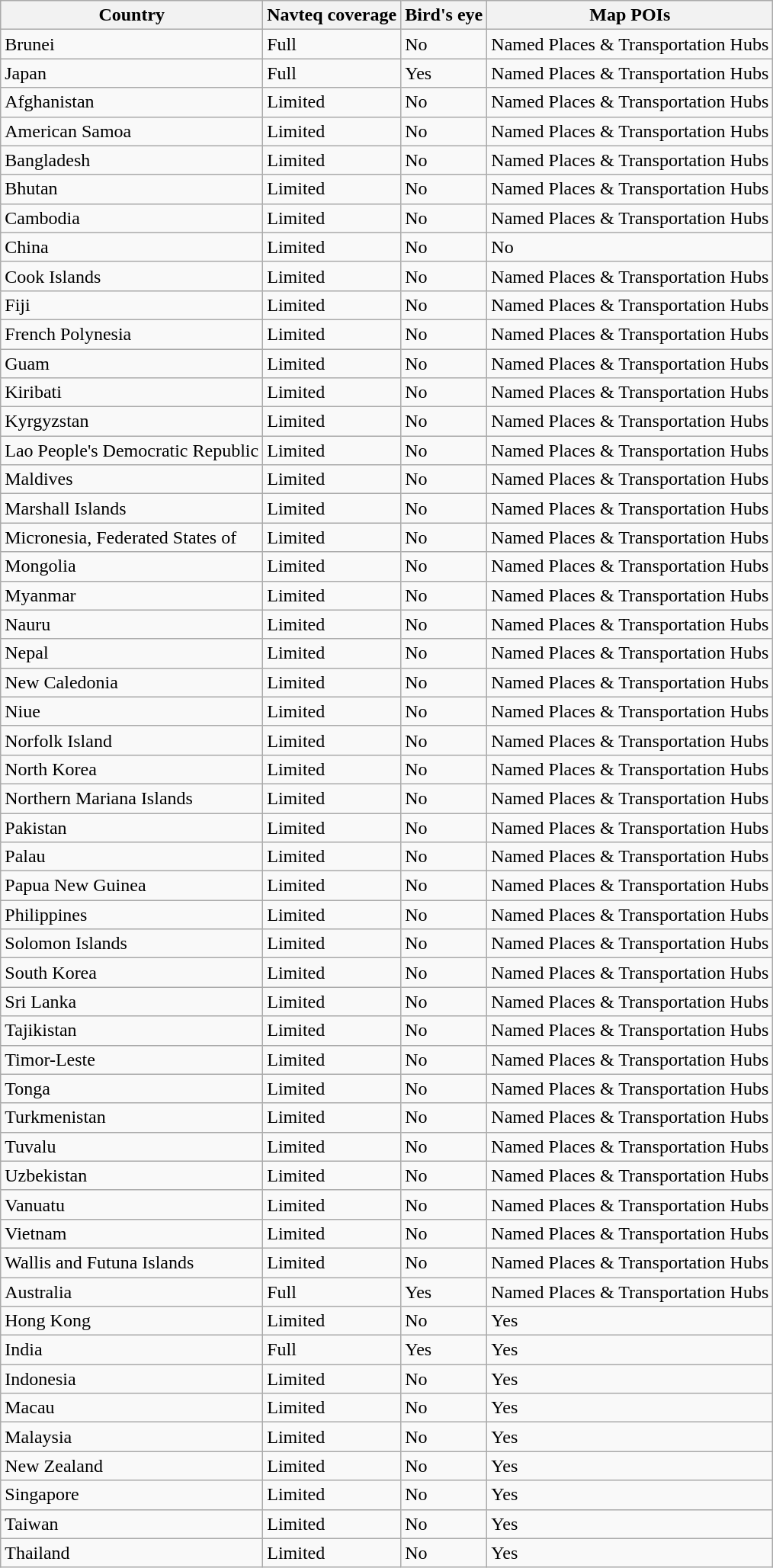<table class="wikitable">
<tr>
<th>Country</th>
<th>Navteq coverage</th>
<th>Bird's eye</th>
<th>Map POIs</th>
</tr>
<tr>
<td>Brunei</td>
<td>Full</td>
<td>No</td>
<td>Named Places & Transportation Hubs</td>
</tr>
<tr>
<td>Japan</td>
<td>Full</td>
<td>Yes</td>
<td>Named Places & Transportation Hubs</td>
</tr>
<tr>
<td>Afghanistan</td>
<td>Limited</td>
<td>No</td>
<td>Named Places & Transportation Hubs</td>
</tr>
<tr>
<td>American Samoa</td>
<td>Limited</td>
<td>No</td>
<td>Named Places & Transportation Hubs</td>
</tr>
<tr>
<td>Bangladesh</td>
<td>Limited</td>
<td>No</td>
<td>Named Places & Transportation Hubs</td>
</tr>
<tr>
<td>Bhutan</td>
<td>Limited</td>
<td>No</td>
<td>Named Places & Transportation Hubs</td>
</tr>
<tr>
<td>Cambodia</td>
<td>Limited</td>
<td>No</td>
<td>Named Places & Transportation Hubs</td>
</tr>
<tr>
<td>China</td>
<td>Limited</td>
<td>No</td>
<td>No</td>
</tr>
<tr>
<td>Cook Islands</td>
<td>Limited</td>
<td>No</td>
<td>Named Places & Transportation Hubs</td>
</tr>
<tr>
<td>Fiji</td>
<td>Limited</td>
<td>No</td>
<td>Named Places & Transportation Hubs</td>
</tr>
<tr>
<td>French Polynesia</td>
<td>Limited</td>
<td>No</td>
<td>Named Places & Transportation Hubs</td>
</tr>
<tr>
<td>Guam</td>
<td>Limited</td>
<td>No</td>
<td>Named Places & Transportation Hubs</td>
</tr>
<tr>
<td>Kiribati</td>
<td>Limited</td>
<td>No</td>
<td>Named Places & Transportation Hubs</td>
</tr>
<tr>
<td>Kyrgyzstan</td>
<td>Limited</td>
<td>No</td>
<td>Named Places & Transportation Hubs</td>
</tr>
<tr>
<td>Lao People's Democratic Republic</td>
<td>Limited</td>
<td>No</td>
<td>Named Places & Transportation Hubs</td>
</tr>
<tr>
<td>Maldives</td>
<td>Limited</td>
<td>No</td>
<td>Named Places & Transportation Hubs</td>
</tr>
<tr>
<td>Marshall Islands</td>
<td>Limited</td>
<td>No</td>
<td>Named Places & Transportation Hubs</td>
</tr>
<tr>
<td>Micronesia, Federated States of</td>
<td>Limited</td>
<td>No</td>
<td>Named Places & Transportation Hubs</td>
</tr>
<tr>
<td>Mongolia</td>
<td>Limited</td>
<td>No</td>
<td>Named Places & Transportation Hubs</td>
</tr>
<tr>
<td>Myanmar</td>
<td>Limited</td>
<td>No</td>
<td>Named Places & Transportation Hubs</td>
</tr>
<tr>
<td>Nauru</td>
<td>Limited</td>
<td>No</td>
<td>Named Places & Transportation Hubs</td>
</tr>
<tr>
<td>Nepal</td>
<td>Limited</td>
<td>No</td>
<td>Named Places & Transportation Hubs</td>
</tr>
<tr>
<td>New Caledonia</td>
<td>Limited</td>
<td>No</td>
<td>Named Places & Transportation Hubs</td>
</tr>
<tr>
<td>Niue</td>
<td>Limited</td>
<td>No</td>
<td>Named Places & Transportation Hubs</td>
</tr>
<tr>
<td>Norfolk Island</td>
<td>Limited</td>
<td>No</td>
<td>Named Places & Transportation Hubs</td>
</tr>
<tr>
<td>North Korea</td>
<td>Limited</td>
<td>No</td>
<td>Named Places & Transportation Hubs</td>
</tr>
<tr>
<td>Northern Mariana Islands</td>
<td>Limited</td>
<td>No</td>
<td>Named Places & Transportation Hubs</td>
</tr>
<tr>
<td>Pakistan</td>
<td>Limited</td>
<td>No</td>
<td>Named Places & Transportation Hubs</td>
</tr>
<tr>
<td>Palau</td>
<td>Limited</td>
<td>No</td>
<td>Named Places & Transportation Hubs</td>
</tr>
<tr>
<td>Papua New Guinea</td>
<td>Limited</td>
<td>No</td>
<td>Named Places & Transportation Hubs</td>
</tr>
<tr>
<td>Philippines</td>
<td>Limited</td>
<td>No</td>
<td>Named Places & Transportation Hubs</td>
</tr>
<tr>
<td>Solomon Islands</td>
<td>Limited</td>
<td>No</td>
<td>Named Places & Transportation Hubs</td>
</tr>
<tr>
<td>South Korea</td>
<td>Limited</td>
<td>No</td>
<td>Named Places & Transportation Hubs</td>
</tr>
<tr>
<td>Sri Lanka</td>
<td>Limited</td>
<td>No</td>
<td>Named Places & Transportation Hubs</td>
</tr>
<tr>
<td>Tajikistan</td>
<td>Limited</td>
<td>No</td>
<td>Named Places & Transportation Hubs</td>
</tr>
<tr>
<td>Timor-Leste</td>
<td>Limited</td>
<td>No</td>
<td>Named Places & Transportation Hubs</td>
</tr>
<tr>
<td>Tonga</td>
<td>Limited</td>
<td>No</td>
<td>Named Places & Transportation Hubs</td>
</tr>
<tr>
<td>Turkmenistan</td>
<td>Limited</td>
<td>No</td>
<td>Named Places & Transportation Hubs</td>
</tr>
<tr>
<td>Tuvalu</td>
<td>Limited</td>
<td>No</td>
<td>Named Places & Transportation Hubs</td>
</tr>
<tr>
<td>Uzbekistan</td>
<td>Limited</td>
<td>No</td>
<td>Named Places & Transportation Hubs</td>
</tr>
<tr>
<td>Vanuatu</td>
<td>Limited</td>
<td>No</td>
<td>Named Places & Transportation Hubs</td>
</tr>
<tr>
<td>Vietnam</td>
<td>Limited</td>
<td>No</td>
<td>Named Places & Transportation Hubs</td>
</tr>
<tr>
<td>Wallis and Futuna Islands</td>
<td>Limited</td>
<td>No</td>
<td>Named Places & Transportation Hubs</td>
</tr>
<tr>
<td>Australia</td>
<td>Full</td>
<td>Yes</td>
<td>Named Places & Transportation Hubs</td>
</tr>
<tr>
<td>Hong Kong</td>
<td>Limited</td>
<td>No</td>
<td>Yes</td>
</tr>
<tr>
<td>India</td>
<td>Full</td>
<td>Yes</td>
<td>Yes</td>
</tr>
<tr>
<td>Indonesia</td>
<td>Limited</td>
<td>No</td>
<td>Yes</td>
</tr>
<tr>
<td>Macau</td>
<td>Limited</td>
<td>No</td>
<td>Yes</td>
</tr>
<tr>
<td>Malaysia</td>
<td>Limited</td>
<td>No</td>
<td>Yes</td>
</tr>
<tr>
<td>New Zealand</td>
<td>Limited</td>
<td>No</td>
<td>Yes</td>
</tr>
<tr>
<td>Singapore</td>
<td>Limited</td>
<td>No</td>
<td>Yes</td>
</tr>
<tr>
<td>Taiwan</td>
<td>Limited</td>
<td>No</td>
<td>Yes</td>
</tr>
<tr>
<td>Thailand</td>
<td>Limited</td>
<td>No</td>
<td>Yes</td>
</tr>
</table>
